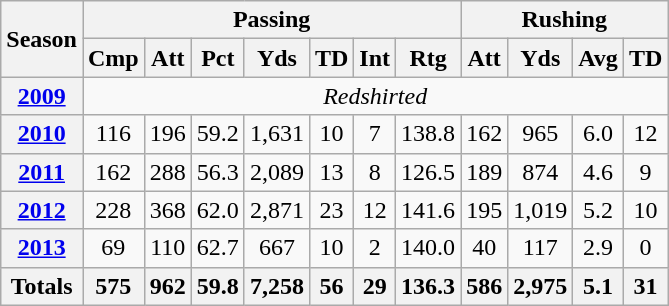<table class=wikitable style="text-align:center;">
<tr>
<th rowspan="2">Season</th>
<th colspan="7">Passing</th>
<th colspan="4">Rushing</th>
</tr>
<tr>
<th>Cmp</th>
<th>Att</th>
<th>Pct</th>
<th>Yds</th>
<th>TD</th>
<th>Int</th>
<th>Rtg</th>
<th>Att</th>
<th>Yds</th>
<th>Avg</th>
<th>TD</th>
</tr>
<tr>
<th><a href='#'>2009</a></th>
<td colspan="11"><em>Redshirted</em></td>
</tr>
<tr>
<th><a href='#'>2010</a></th>
<td>116</td>
<td>196</td>
<td>59.2</td>
<td>1,631</td>
<td>10</td>
<td>7</td>
<td>138.8</td>
<td>162</td>
<td>965</td>
<td>6.0</td>
<td>12</td>
</tr>
<tr>
<th><a href='#'>2011</a></th>
<td>162</td>
<td>288</td>
<td>56.3</td>
<td>2,089</td>
<td>13</td>
<td>8</td>
<td>126.5</td>
<td>189</td>
<td>874</td>
<td>4.6</td>
<td>9</td>
</tr>
<tr>
<th><a href='#'>2012</a></th>
<td>228</td>
<td>368</td>
<td>62.0</td>
<td>2,871</td>
<td>23</td>
<td>12</td>
<td>141.6</td>
<td>195</td>
<td>1,019</td>
<td>5.2</td>
<td>10</td>
</tr>
<tr>
<th><a href='#'>2013</a></th>
<td>69</td>
<td>110</td>
<td>62.7</td>
<td>667</td>
<td>10</td>
<td>2</td>
<td>140.0</td>
<td>40</td>
<td>117</td>
<td>2.9</td>
<td>0</td>
</tr>
<tr>
<th>Totals</th>
<th>575</th>
<th>962</th>
<th>59.8</th>
<th>7,258</th>
<th>56</th>
<th>29</th>
<th>136.3</th>
<th>586</th>
<th>2,975</th>
<th>5.1</th>
<th>31</th>
</tr>
</table>
